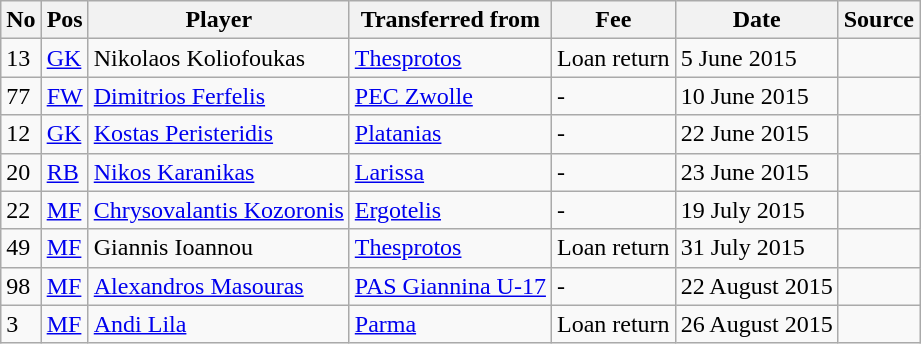<table class="wikitable">
<tr>
<th>No</th>
<th>Pos</th>
<th>Player</th>
<th>Transferred from</th>
<th>Fee</th>
<th>Date</th>
<th>Source</th>
</tr>
<tr>
<td>13</td>
<td><a href='#'>GK</a></td>
<td>Nikolaos Koliofoukas</td>
<td><a href='#'>Thesprotos</a></td>
<td>Loan return</td>
<td>5 June 2015</td>
<td></td>
</tr>
<tr>
<td>77</td>
<td><a href='#'>FW</a></td>
<td><a href='#'>Dimitrios Ferfelis</a></td>
<td><a href='#'>PEC Zwolle</a></td>
<td>-</td>
<td>10 June 2015</td>
<td></td>
</tr>
<tr>
<td>12</td>
<td><a href='#'>GK</a></td>
<td><a href='#'>Kostas Peristeridis</a></td>
<td><a href='#'>Platanias</a></td>
<td>-</td>
<td>22 June 2015</td>
<td></td>
</tr>
<tr>
<td>20</td>
<td><a href='#'>RB</a></td>
<td><a href='#'>Nikos Karanikas</a></td>
<td><a href='#'>Larissa</a></td>
<td>-</td>
<td>23 June 2015</td>
<td></td>
</tr>
<tr>
<td>22</td>
<td><a href='#'>MF</a></td>
<td><a href='#'>Chrysovalantis Kozoronis</a></td>
<td><a href='#'>Ergotelis</a></td>
<td>-</td>
<td>19 July 2015</td>
<td></td>
</tr>
<tr>
<td>49</td>
<td><a href='#'>MF</a></td>
<td>Giannis Ioannou</td>
<td><a href='#'>Thesprotos</a></td>
<td>Loan return</td>
<td>31 July 2015</td>
<td></td>
</tr>
<tr>
<td>98</td>
<td><a href='#'>MF</a></td>
<td><a href='#'>Alexandros Masouras</a></td>
<td><a href='#'>PAS Giannina U-17</a></td>
<td>-</td>
<td>22 August 2015</td>
<td></td>
</tr>
<tr>
<td>3</td>
<td><a href='#'>MF</a></td>
<td><a href='#'>Andi Lila</a></td>
<td><a href='#'>Parma</a></td>
<td>Loan return</td>
<td>26 August 2015</td>
<td></td>
</tr>
</table>
